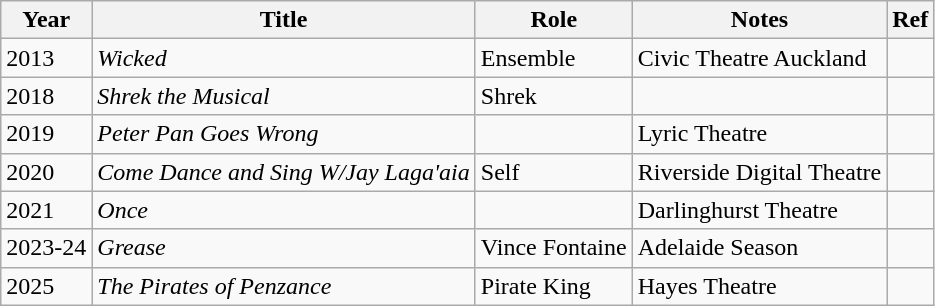<table class="wikitable sortable">
<tr>
<th>Year</th>
<th>Title</th>
<th>Role</th>
<th>Notes</th>
<th>Ref</th>
</tr>
<tr>
<td>2013</td>
<td><em>Wicked</em></td>
<td>Ensemble</td>
<td>Civic Theatre Auckland</td>
<td></td>
</tr>
<tr>
<td>2018</td>
<td><em>Shrek the Musical</em></td>
<td>Shrek</td>
<td></td>
<td></td>
</tr>
<tr>
<td>2019</td>
<td><em>Peter Pan Goes Wrong</em></td>
<td></td>
<td>Lyric Theatre</td>
<td></td>
</tr>
<tr>
<td>2020</td>
<td><em>Come Dance and Sing W/Jay Laga'aia</em></td>
<td>Self</td>
<td>Riverside Digital Theatre</td>
<td></td>
</tr>
<tr>
<td>2021</td>
<td><em>Once</em></td>
<td></td>
<td>Darlinghurst Theatre</td>
<td></td>
</tr>
<tr>
<td>2023-24</td>
<td><em>Grease</em></td>
<td>Vince Fontaine</td>
<td>Adelaide Season</td>
<td></td>
</tr>
<tr>
<td>2025</td>
<td><em>The Pirates of Penzance</em></td>
<td>Pirate King</td>
<td>Hayes Theatre</td>
<td></td>
</tr>
</table>
